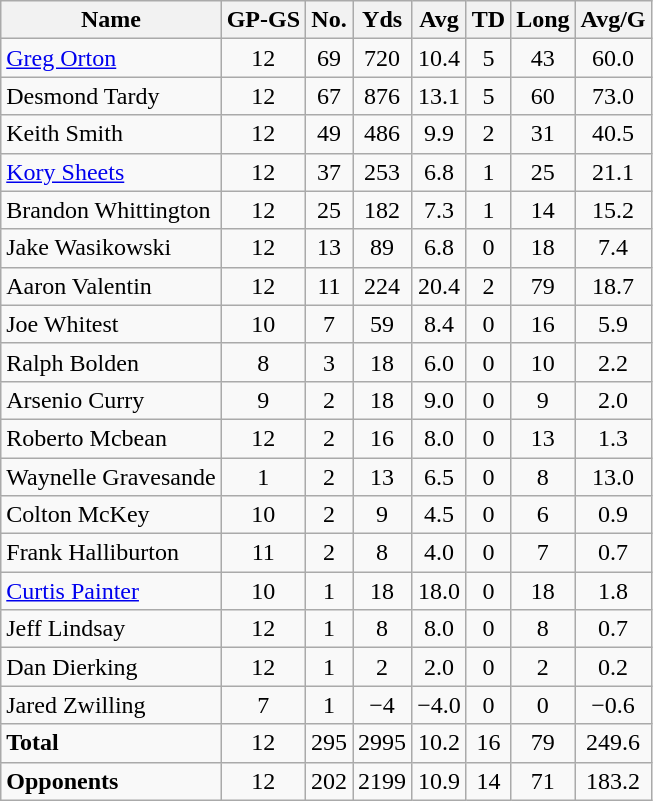<table class="wikitable" style="white-space:nowrap; text-align:center;">
<tr>
<th>Name</th>
<th>GP-GS</th>
<th>No.</th>
<th>Yds</th>
<th>Avg</th>
<th>TD</th>
<th>Long</th>
<th>Avg/G</th>
</tr>
<tr>
<td align="left"><a href='#'>Greg Orton</a></td>
<td>12</td>
<td>69</td>
<td>720</td>
<td>10.4</td>
<td>5</td>
<td>43</td>
<td>60.0</td>
</tr>
<tr>
<td align="left">Desmond Tardy</td>
<td>12</td>
<td>67</td>
<td>876</td>
<td>13.1</td>
<td>5</td>
<td>60</td>
<td>73.0</td>
</tr>
<tr>
<td align="left">Keith Smith</td>
<td>12</td>
<td>49</td>
<td>486</td>
<td>9.9</td>
<td>2</td>
<td>31</td>
<td>40.5</td>
</tr>
<tr>
<td align="left"><a href='#'>Kory Sheets</a></td>
<td>12</td>
<td>37</td>
<td>253</td>
<td>6.8</td>
<td>1</td>
<td>25</td>
<td>21.1</td>
</tr>
<tr>
<td align="left">Brandon Whittington</td>
<td>12</td>
<td>25</td>
<td>182</td>
<td>7.3</td>
<td>1</td>
<td>14</td>
<td>15.2</td>
</tr>
<tr>
<td align="left">Jake Wasikowski</td>
<td>12</td>
<td>13</td>
<td>89</td>
<td>6.8</td>
<td>0</td>
<td>18</td>
<td>7.4</td>
</tr>
<tr>
<td align="left">Aaron Valentin</td>
<td>12</td>
<td>11</td>
<td>224</td>
<td>20.4</td>
<td>2</td>
<td>79</td>
<td>18.7</td>
</tr>
<tr>
<td align="left">Joe Whitest</td>
<td>10</td>
<td>7</td>
<td>59</td>
<td>8.4</td>
<td>0</td>
<td>16</td>
<td>5.9</td>
</tr>
<tr>
<td align="left">Ralph Bolden</td>
<td>8</td>
<td>3</td>
<td>18</td>
<td>6.0</td>
<td>0</td>
<td>10</td>
<td>2.2</td>
</tr>
<tr>
<td align="left">Arsenio Curry</td>
<td>9</td>
<td>2</td>
<td>18</td>
<td>9.0</td>
<td>0</td>
<td>9</td>
<td>2.0</td>
</tr>
<tr>
<td align="left">Roberto Mcbean</td>
<td>12</td>
<td>2</td>
<td>16</td>
<td>8.0</td>
<td>0</td>
<td>13</td>
<td>1.3</td>
</tr>
<tr>
<td align="left">Waynelle Gravesande</td>
<td>1</td>
<td>2</td>
<td>13</td>
<td>6.5</td>
<td>0</td>
<td>8</td>
<td>13.0</td>
</tr>
<tr>
<td align="left">Colton McKey</td>
<td>10</td>
<td>2</td>
<td>9</td>
<td>4.5</td>
<td>0</td>
<td>6</td>
<td>0.9</td>
</tr>
<tr>
<td align="left">Frank Halliburton</td>
<td>11</td>
<td>2</td>
<td>8</td>
<td>4.0</td>
<td>0</td>
<td>7</td>
<td>0.7</td>
</tr>
<tr>
<td align="left"><a href='#'>Curtis Painter</a></td>
<td>10</td>
<td>1</td>
<td>18</td>
<td>18.0</td>
<td>0</td>
<td>18</td>
<td>1.8</td>
</tr>
<tr>
<td align="left">Jeff Lindsay</td>
<td>12</td>
<td>1</td>
<td>8</td>
<td>8.0</td>
<td>0</td>
<td>8</td>
<td>0.7</td>
</tr>
<tr>
<td align="left">Dan Dierking</td>
<td>12</td>
<td>1</td>
<td>2</td>
<td>2.0</td>
<td>0</td>
<td>2</td>
<td>0.2</td>
</tr>
<tr>
<td align="left">Jared Zwilling</td>
<td>7</td>
<td>1</td>
<td>−4</td>
<td>−4.0</td>
<td>0</td>
<td>0</td>
<td>−0.6</td>
</tr>
<tr>
<td align="left"><strong>Total</strong></td>
<td>12</td>
<td>295</td>
<td>2995</td>
<td>10.2</td>
<td>16</td>
<td>79</td>
<td>249.6</td>
</tr>
<tr>
<td align="left"><strong>Opponents</strong></td>
<td>12</td>
<td>202</td>
<td>2199</td>
<td>10.9</td>
<td>14</td>
<td>71</td>
<td>183.2</td>
</tr>
</table>
